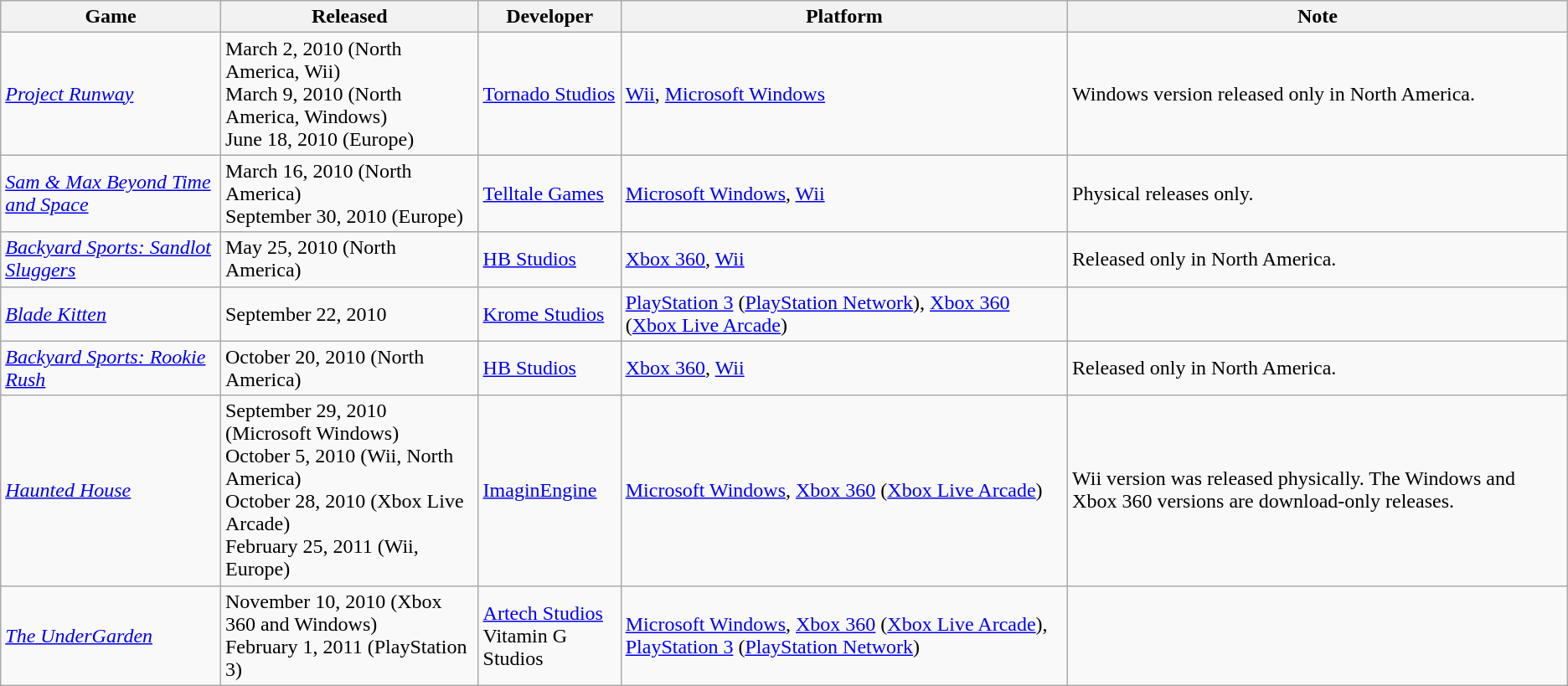<table class="wikitable sortable">
<tr>
<th>Game</th>
<th>Released</th>
<th>Developer</th>
<th>Platform</th>
<th>Note</th>
</tr>
<tr>
<td><em><a href='#'>Project Runway</a></em></td>
<td>March 2, 2010 (North America, Wii)<br>March 9, 2010 (North America, Windows)<br>June 18, 2010 (Europe)</td>
<td><a href='#'>Tornado Studios</a></td>
<td><a href='#'>Wii</a>, <a href='#'>Microsoft Windows</a></td>
<td>Windows version released only in North America.</td>
</tr>
<tr>
<td><em><a href='#'>Sam & Max Beyond Time and Space</a></em></td>
<td>March 16, 2010 (North America)<br>September 30, 2010 (Europe)</td>
<td><a href='#'>Telltale Games</a></td>
<td><a href='#'>Microsoft Windows</a>, <a href='#'>Wii</a></td>
<td>Physical releases only.</td>
</tr>
<tr>
<td><em><a href='#'>Backyard Sports: Sandlot Sluggers</a></em></td>
<td>May 25, 2010 (North America)</td>
<td><a href='#'>HB Studios</a></td>
<td><a href='#'>Xbox 360</a>, <a href='#'>Wii</a></td>
<td>Released only in North America.</td>
</tr>
<tr>
<td><em><a href='#'>Blade Kitten</a></em></td>
<td>September 22, 2010</td>
<td><a href='#'>Krome Studios</a></td>
<td><a href='#'>PlayStation 3</a> (<a href='#'>PlayStation Network</a>), <a href='#'>Xbox 360</a> (<a href='#'>Xbox Live Arcade</a>)</td>
<td></td>
</tr>
<tr>
<td><em><a href='#'>Backyard Sports: Rookie Rush</a></em></td>
<td>October 20, 2010 (North America)</td>
<td><a href='#'>HB Studios</a></td>
<td><a href='#'>Xbox 360</a>, <a href='#'>Wii</a></td>
<td>Released only in North America.</td>
</tr>
<tr>
<td><em><a href='#'>Haunted House</a></em></td>
<td>September 29, 2010 (Microsoft Windows)<br>October 5, 2010 (Wii, North America)<br>October 28, 2010 (Xbox Live Arcade)<br>February 25, 2011 (Wii, Europe)</td>
<td><a href='#'>ImaginEngine</a></td>
<td><a href='#'>Microsoft Windows</a>, <a href='#'>Xbox 360</a> (<a href='#'>Xbox Live Arcade</a>)</td>
<td>Wii version was released physically. The Windows and Xbox 360 versions are download-only releases.</td>
</tr>
<tr>
<td><em><a href='#'>The UnderGarden</a></em></td>
<td>November 10, 2010 (Xbox 360 and Windows)<br>February 1, 2011 (PlayStation 3)</td>
<td><a href='#'>Artech Studios</a><br>Vitamin G Studios</td>
<td><a href='#'>Microsoft Windows</a>, <a href='#'>Xbox 360</a> (<a href='#'>Xbox Live Arcade</a>), <a href='#'>PlayStation 3</a> (<a href='#'>PlayStation Network</a>)</td>
<td></td>
</tr>
</table>
